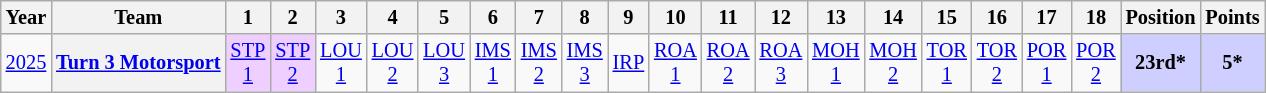<table class="wikitable" style="text-align:center; font-size:85%">
<tr>
<th>Year</th>
<th>Team</th>
<th>1</th>
<th>2</th>
<th>3</th>
<th>4</th>
<th>5</th>
<th>6</th>
<th>7</th>
<th>8</th>
<th>9</th>
<th>10</th>
<th>11</th>
<th>12</th>
<th>13</th>
<th>14</th>
<th>15</th>
<th>16</th>
<th>17</th>
<th>18</th>
<th>Position</th>
<th>Points</th>
</tr>
<tr>
<td><a href='#'>2025</a></td>
<th nowrap><a href='#'>Turn 3 Motorsport</a></th>
<td style="background:#EFCFFF;"><a href='#'>STP<br>1</a><br></td>
<td style="background:#EFCFFF;"><a href='#'>STP<br>2</a><br></td>
<td><a href='#'>LOU<br>1</a></td>
<td><a href='#'>LOU<br>2</a></td>
<td><a href='#'>LOU<br>3</a></td>
<td><a href='#'>IMS<br>1</a></td>
<td><a href='#'>IMS<br>2</a></td>
<td><a href='#'>IMS<br>3</a></td>
<td><a href='#'>IRP</a></td>
<td><a href='#'>ROA<br>1</a></td>
<td><a href='#'>ROA<br>2</a></td>
<td><a href='#'>ROA<br>3</a></td>
<td><a href='#'>MOH<br>1</a></td>
<td><a href='#'>MOH<br>2</a></td>
<td><a href='#'>TOR<br>1</a></td>
<td><a href='#'>TOR<br>2</a></td>
<td><a href='#'>POR<br>1</a></td>
<td><a href='#'>POR<br>2</a></td>
<th style="background:#CFCFFF;">23rd*</th>
<th style="background:#CFCFFF;">5*</th>
</tr>
</table>
